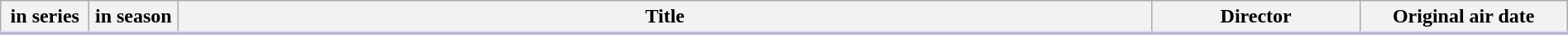<table class="wikitable" style="width:100%; margin:auto; background:#FFF;">
<tr style="border-bottom: 3px solid #CCF;">
<th style="width:4em;"> in series</th>
<th style="width:4em;"> in season</th>
<th>Title</th>
<th style="width:10em;">Director</th>
<th style="width:10em;">Original air date</th>
</tr>
<tr>
</tr>
</table>
